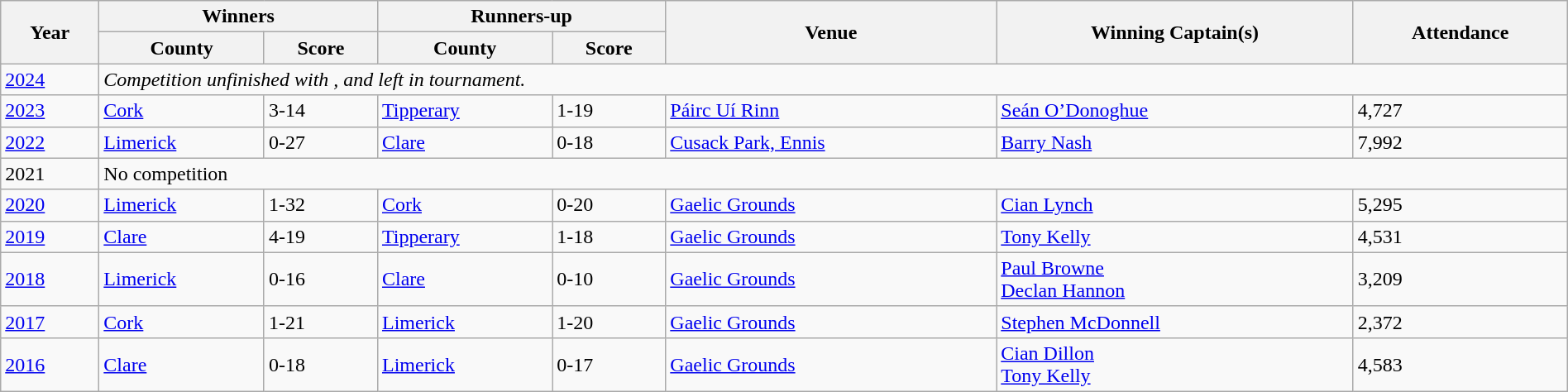<table class="wikitable sortable" width=100%>
<tr>
<th rowspan="2">Year</th>
<th colspan="2">Winners</th>
<th colspan="2">Runners-up</th>
<th rowspan="2">Venue</th>
<th rowspan="2">Winning Captain(s)</th>
<th rowspan="2">Attendance</th>
</tr>
<tr>
<th>County</th>
<th>Score</th>
<th>County</th>
<th>Score</th>
</tr>
<tr>
<td><a href='#'>2024</a></td>
<td colspan="7"><em>Competition unfinished with ,  and  left in tournament.</em></td>
</tr>
<tr>
<td><a href='#'>2023</a></td>
<td><a href='#'>Cork</a></td>
<td>3-14</td>
<td><a href='#'>Tipperary</a></td>
<td>1-19</td>
<td><a href='#'>Páirc Uí Rinn</a></td>
<td><a href='#'>Seán O’Donoghue</a></td>
<td>4,727</td>
</tr>
<tr>
<td><a href='#'>2022</a></td>
<td><a href='#'>Limerick</a></td>
<td>0-27</td>
<td><a href='#'>Clare</a></td>
<td>0-18</td>
<td><a href='#'>Cusack Park, Ennis</a></td>
<td><a href='#'>Barry Nash</a></td>
<td>7,992</td>
</tr>
<tr>
<td>2021</td>
<td colspan="7">No competition</td>
</tr>
<tr>
<td><a href='#'>2020</a></td>
<td><a href='#'>Limerick</a></td>
<td>1-32</td>
<td><a href='#'>Cork</a></td>
<td>0-20</td>
<td><a href='#'>Gaelic Grounds</a></td>
<td><a href='#'>Cian Lynch</a></td>
<td>5,295</td>
</tr>
<tr>
<td><a href='#'>2019</a></td>
<td><a href='#'>Clare</a></td>
<td>4-19</td>
<td><a href='#'>Tipperary</a></td>
<td>1-18</td>
<td><a href='#'>Gaelic Grounds</a></td>
<td><a href='#'>Tony Kelly</a></td>
<td>4,531</td>
</tr>
<tr>
<td><a href='#'>2018</a></td>
<td><a href='#'>Limerick</a></td>
<td>0-16</td>
<td><a href='#'>Clare</a></td>
<td>0-10</td>
<td><a href='#'>Gaelic Grounds</a></td>
<td><a href='#'>Paul Browne</a><br><a href='#'>Declan Hannon</a></td>
<td>3,209</td>
</tr>
<tr>
<td><a href='#'>2017</a></td>
<td><a href='#'>Cork</a></td>
<td>1-21</td>
<td><a href='#'>Limerick</a></td>
<td>1-20</td>
<td><a href='#'>Gaelic Grounds</a></td>
<td><a href='#'>Stephen McDonnell</a></td>
<td>2,372</td>
</tr>
<tr>
<td><a href='#'>2016</a></td>
<td><a href='#'>Clare</a></td>
<td>0-18</td>
<td><a href='#'>Limerick</a></td>
<td>0-17</td>
<td><a href='#'>Gaelic Grounds</a></td>
<td><a href='#'>Cian Dillon</a><br><a href='#'>Tony Kelly</a></td>
<td>4,583</td>
</tr>
</table>
